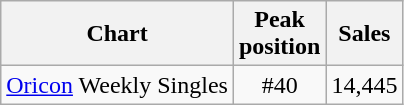<table class="wikitable">
<tr>
<th align="left">Chart</th>
<th align="center">Peak<br>position</th>
<th align="center">Sales</th>
</tr>
<tr>
<td align="left"><a href='#'>Oricon</a> Weekly Singles</td>
<td align="center">#40</td>
<td align="">14,445</td>
</tr>
</table>
